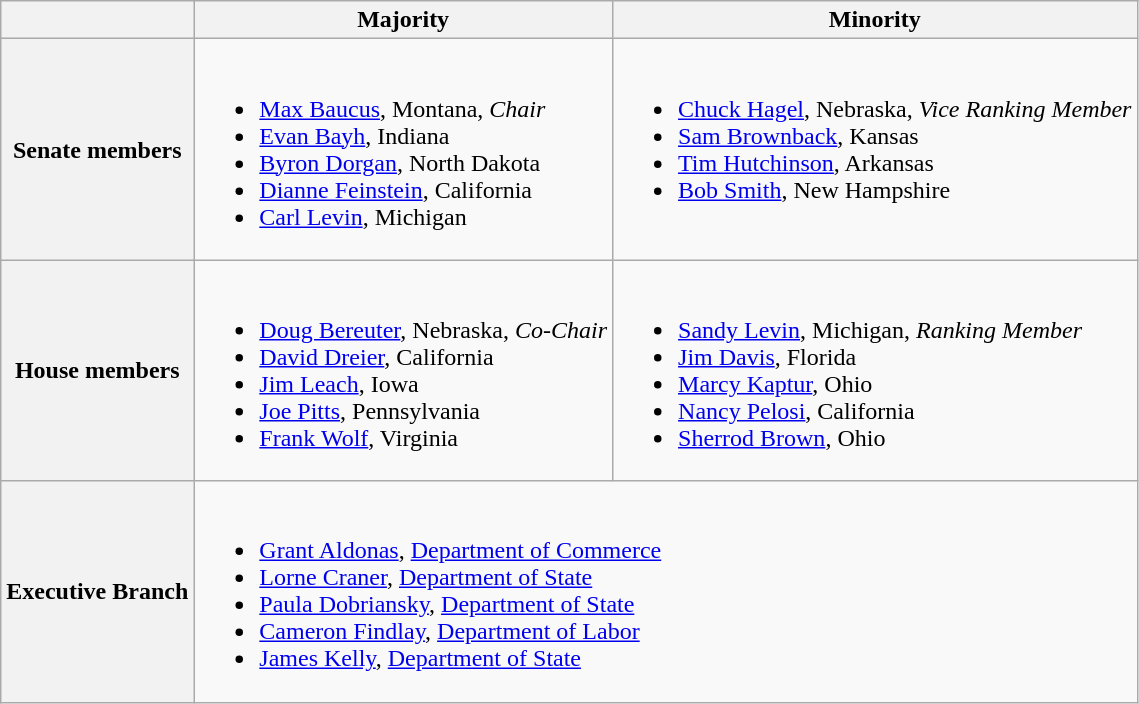<table class=wikitable>
<tr>
<th></th>
<th>Majority</th>
<th>Minority</th>
</tr>
<tr>
<th>Senate members</th>
<td valign="top" ><br><ul><li><a href='#'>Max Baucus</a>, Montana, <em>Chair</em></li><li><a href='#'>Evan Bayh</a>, Indiana</li><li><a href='#'>Byron Dorgan</a>, North Dakota</li><li><a href='#'>Dianne Feinstein</a>, California</li><li><a href='#'>Carl Levin</a>, Michigan</li></ul></td>
<td valign="top" ><br><ul><li><a href='#'>Chuck Hagel</a>, Nebraska, <em>Vice Ranking Member</em></li><li><a href='#'>Sam Brownback</a>, Kansas</li><li><a href='#'>Tim Hutchinson</a>, Arkansas</li><li><a href='#'>Bob Smith</a>, New Hampshire</li></ul></td>
</tr>
<tr>
<th>House members</th>
<td valign="top" ><br><ul><li><a href='#'>Doug Bereuter</a>, Nebraska, <em>Co-Chair</em></li><li><a href='#'>David Dreier</a>, California</li><li><a href='#'>Jim Leach</a>, Iowa</li><li><a href='#'>Joe Pitts</a>, Pennsylvania</li><li><a href='#'>Frank Wolf</a>, Virginia</li></ul></td>
<td valign="top" ><br><ul><li><a href='#'>Sandy Levin</a>, Michigan, <em>Ranking Member</em></li><li><a href='#'>Jim Davis</a>, Florida</li><li><a href='#'>Marcy Kaptur</a>, Ohio</li><li><a href='#'>Nancy Pelosi</a>, California </li><li><a href='#'>Sherrod Brown</a>, Ohio </li></ul></td>
</tr>
<tr>
<th>Executive Branch</th>
<td colspan=2><br><ul><li><a href='#'>Grant Aldonas</a>, <a href='#'>Department of Commerce</a></li><li><a href='#'>Lorne Craner</a>, <a href='#'>Department of State</a></li><li><a href='#'>Paula Dobriansky</a>, <a href='#'>Department of State</a></li><li><a href='#'>Cameron Findlay</a>, <a href='#'>Department of Labor</a></li><li><a href='#'>James Kelly</a>, <a href='#'>Department of State</a></li></ul></td>
</tr>
</table>
